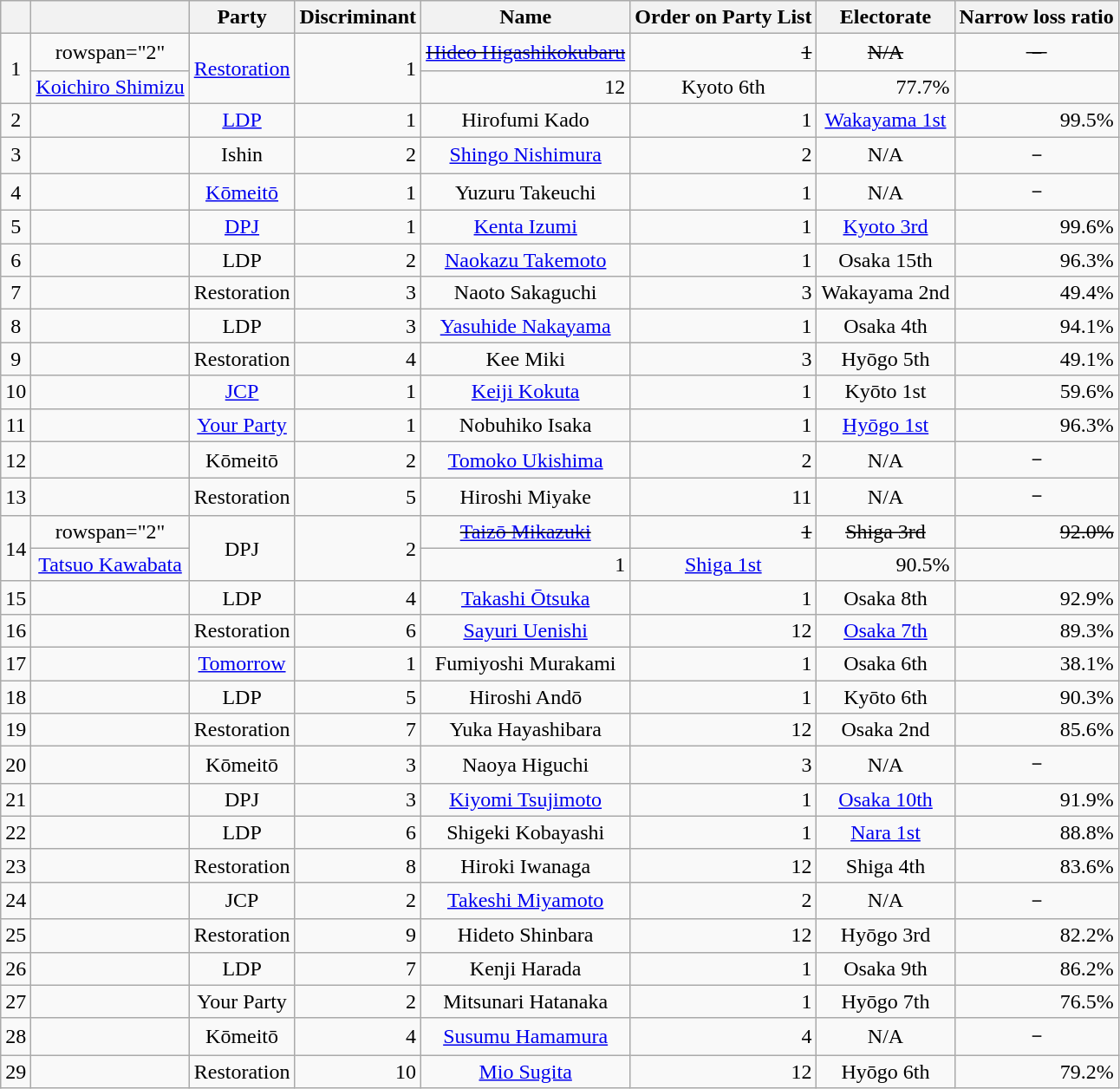<table class="wikitable sortable" style="text-align:center;">
<tr>
<th></th>
<th></th>
<th>Party</th>
<th>Discriminant</th>
<th>Name</th>
<th>Order on Party List</th>
<th>Electorate</th>
<th>Narrow loss ratio</th>
</tr>
<tr>
<td rowspan="2">1</td>
<td>rowspan="2" </td>
<td rowspan="2"><a href='#'>Restoration</a></td>
<td rowspan="2" style="text-align: right;">1</td>
<td><del><a href='#'>Hideo Higashikokubaru</a></del></td>
<td style="text-align: right;"><del>1</del></td>
<td><del>N/A</del></td>
<td><del>－</del></td>
</tr>
<tr>
<td><a href='#'>Koichiro Shimizu</a></td>
<td style="text-align: right;">12</td>
<td>Kyoto 6th</td>
<td style="text-align: right;">77.7%</td>
</tr>
<tr>
<td>2</td>
<td></td>
<td><a href='#'>LDP</a></td>
<td style="text-align: right;">1</td>
<td>Hirofumi Kado</td>
<td style="text-align: right;">1</td>
<td><a href='#'>Wakayama 1st</a></td>
<td style="text-align: right;">99.5%</td>
</tr>
<tr>
<td>3</td>
<td></td>
<td>Ishin</td>
<td style="text-align: right;">2</td>
<td><a href='#'>Shingo Nishimura</a></td>
<td style="text-align: right;">2</td>
<td>N/A</td>
<td>－</td>
</tr>
<tr>
<td>4</td>
<td></td>
<td><a href='#'>Kōmeitō</a></td>
<td style="text-align: right;">1</td>
<td>Yuzuru Takeuchi</td>
<td style="text-align: right;">1</td>
<td>N/A</td>
<td>－</td>
</tr>
<tr>
<td>5</td>
<td></td>
<td><a href='#'>DPJ</a></td>
<td style="text-align: right;">1</td>
<td><a href='#'>Kenta Izumi</a></td>
<td style="text-align: right;">1</td>
<td><a href='#'>Kyoto 3rd</a></td>
<td style="text-align: right;">99.6%</td>
</tr>
<tr>
<td>6</td>
<td></td>
<td>LDP</td>
<td style="text-align: right;">2</td>
<td><a href='#'>Naokazu Takemoto</a></td>
<td style="text-align: right;">1</td>
<td>Osaka 15th</td>
<td style="text-align: right;">96.3%</td>
</tr>
<tr>
<td>7</td>
<td></td>
<td>Restoration</td>
<td style="text-align: right;">3</td>
<td>Naoto Sakaguchi</td>
<td style="text-align: right;">3</td>
<td>Wakayama 2nd</td>
<td style="text-align: right;">49.4%</td>
</tr>
<tr>
<td>8</td>
<td></td>
<td>LDP</td>
<td style="text-align: right;">3</td>
<td><a href='#'>Yasuhide Nakayama</a></td>
<td style="text-align: right;">1</td>
<td>Osaka 4th</td>
<td style="text-align: right;">94.1%</td>
</tr>
<tr>
<td>9</td>
<td></td>
<td>Restoration</td>
<td style="text-align: right;">4</td>
<td>Kee Miki</td>
<td style="text-align: right;">3</td>
<td>Hyōgo 5th</td>
<td style="text-align: right;">49.1%</td>
</tr>
<tr>
<td>10</td>
<td></td>
<td><a href='#'>JCP</a></td>
<td style="text-align: right;">1</td>
<td><a href='#'>Keiji Kokuta</a></td>
<td style="text-align: right;">1</td>
<td>Kyōto 1st</td>
<td style="text-align: right;">59.6%</td>
</tr>
<tr>
<td>11</td>
<td></td>
<td><a href='#'>Your Party</a></td>
<td style="text-align: right;">1</td>
<td>Nobuhiko Isaka</td>
<td style="text-align: right;">1</td>
<td><a href='#'>Hyōgo 1st</a></td>
<td style="text-align: right;">96.3%</td>
</tr>
<tr>
<td>12</td>
<td></td>
<td>Kōmeitō</td>
<td style="text-align: right;">2</td>
<td><a href='#'>Tomoko Ukishima</a></td>
<td style="text-align: right;">2</td>
<td>N/A</td>
<td>－</td>
</tr>
<tr>
<td>13</td>
<td></td>
<td>Restoration</td>
<td style="text-align: right;">5</td>
<td>Hiroshi Miyake</td>
<td style="text-align: right;">11</td>
<td>N/A</td>
<td>－</td>
</tr>
<tr>
<td rowspan="2">14</td>
<td>rowspan="2" </td>
<td rowspan="2">DPJ</td>
<td rowspan="2" style="text-align: right;">2</td>
<td><del><a href='#'>Taizō Mikazuki</a></del></td>
<td style="text-align: right;"><del>1</del></td>
<td><del>Shiga 3rd</del></td>
<td style="text-align: right;"><del>92.0%</del></td>
</tr>
<tr>
<td><a href='#'>Tatsuo Kawabata</a></td>
<td style="text-align: right;">1</td>
<td><a href='#'>Shiga 1st</a></td>
<td style="text-align: right;">90.5%</td>
</tr>
<tr>
<td>15</td>
<td></td>
<td>LDP</td>
<td style="text-align: right;">4</td>
<td><a href='#'>Takashi Ōtsuka</a></td>
<td style="text-align: right;">1</td>
<td>Osaka 8th</td>
<td style="text-align: right;">92.9%</td>
</tr>
<tr>
<td>16</td>
<td></td>
<td>Restoration</td>
<td style="text-align: right;">6</td>
<td><a href='#'>Sayuri Uenishi</a></td>
<td style="text-align: right;">12</td>
<td><a href='#'>Osaka 7th</a></td>
<td style="text-align: right;">89.3%</td>
</tr>
<tr>
<td>17</td>
<td></td>
<td><a href='#'>Tomorrow</a></td>
<td style="text-align: right;">1</td>
<td>Fumiyoshi Murakami</td>
<td style="text-align: right;">1</td>
<td>Osaka 6th</td>
<td style="text-align: right;">38.1%</td>
</tr>
<tr>
<td>18</td>
<td></td>
<td>LDP</td>
<td style="text-align: right;">5</td>
<td>Hiroshi Andō</td>
<td style="text-align: right;">1</td>
<td>Kyōto 6th</td>
<td style="text-align: right;">90.3%</td>
</tr>
<tr>
<td>19</td>
<td></td>
<td>Restoration</td>
<td style="text-align: right;">7</td>
<td>Yuka Hayashibara</td>
<td style="text-align: right;">12</td>
<td>Osaka 2nd</td>
<td style="text-align: right;">85.6%</td>
</tr>
<tr>
<td>20</td>
<td></td>
<td>Kōmeitō</td>
<td style="text-align: right;">3</td>
<td>Naoya Higuchi</td>
<td style="text-align: right;">3</td>
<td>N/A</td>
<td>－</td>
</tr>
<tr>
<td>21</td>
<td></td>
<td>DPJ</td>
<td style="text-align: right;">3</td>
<td><a href='#'>Kiyomi Tsujimoto</a></td>
<td style="text-align: right;">1</td>
<td><a href='#'>Osaka 10th</a></td>
<td style="text-align: right;">91.9%</td>
</tr>
<tr>
<td>22</td>
<td></td>
<td>LDP</td>
<td style="text-align: right;">6</td>
<td>Shigeki Kobayashi</td>
<td style="text-align: right;">1</td>
<td><a href='#'>Nara 1st</a></td>
<td style="text-align: right;">88.8%</td>
</tr>
<tr>
<td>23</td>
<td></td>
<td>Restoration</td>
<td style="text-align: right;">8</td>
<td>Hiroki Iwanaga</td>
<td style="text-align: right;">12</td>
<td>Shiga 4th</td>
<td style="text-align: right;">83.6%</td>
</tr>
<tr>
<td>24</td>
<td></td>
<td>JCP</td>
<td style="text-align: right;">2</td>
<td><a href='#'>Takeshi Miyamoto</a></td>
<td style="text-align: right;">2</td>
<td>N/A</td>
<td>－</td>
</tr>
<tr>
<td>25</td>
<td></td>
<td>Restoration</td>
<td style="text-align: right;">9</td>
<td>Hideto Shinbara</td>
<td style="text-align: right;">12</td>
<td>Hyōgo 3rd</td>
<td style="text-align: right;">82.2%</td>
</tr>
<tr>
<td>26</td>
<td></td>
<td>LDP</td>
<td style="text-align: right;">7</td>
<td>Kenji Harada</td>
<td style="text-align: right;">1</td>
<td>Osaka 9th</td>
<td style="text-align: right;">86.2%</td>
</tr>
<tr>
<td>27</td>
<td></td>
<td>Your Party</td>
<td style="text-align: right;">2</td>
<td>Mitsunari Hatanaka</td>
<td style="text-align: right;">1</td>
<td>Hyōgo 7th</td>
<td style="text-align: right;">76.5%</td>
</tr>
<tr>
<td>28</td>
<td></td>
<td>Kōmeitō</td>
<td style="text-align: right;">4</td>
<td><a href='#'>Susumu Hamamura</a></td>
<td style="text-align: right;">4</td>
<td>N/A</td>
<td>－</td>
</tr>
<tr>
<td>29</td>
<td></td>
<td>Restoration</td>
<td style="text-align: right;">10</td>
<td><a href='#'>Mio Sugita</a></td>
<td style="text-align: right;">12</td>
<td>Hyōgo 6th</td>
<td style="text-align: right;">79.2%</td>
</tr>
</table>
